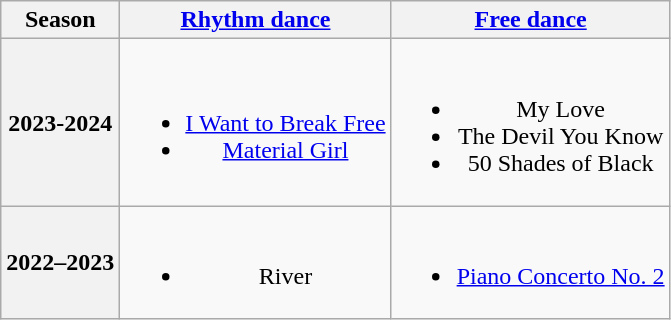<table class="wikitable" style="text-align:center">
<tr>
<th>Season</th>
<th><a href='#'>Rhythm dance</a></th>
<th><a href='#'>Free dance</a></th>
</tr>
<tr>
<th>2023-2024</th>
<td><br><ul><li><a href='#'>I Want to Break Free</a> <br> </li><li><a href='#'>Material Girl</a> <br> </li></ul></td>
<td><br><ul><li>My Love</li><li>The Devil You Know</li><li>50 Shades of Black<br></li></ul></td>
</tr>
<tr>
<th>2022–2023</th>
<td><br><ul><li>River <br> </li></ul></td>
<td><br><ul><li><a href='#'>Piano Concerto No. 2</a><br></li></ul></td>
</tr>
</table>
